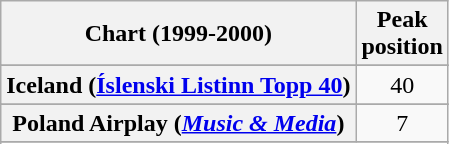<table class="wikitable sortable plainrowheaders" style="text-align:center">
<tr>
<th>Chart (1999-2000)</th>
<th>Peak<br>position</th>
</tr>
<tr>
</tr>
<tr>
<th scope="row">Iceland (<a href='#'>Íslenski Listinn Topp 40</a>)</th>
<td>40</td>
</tr>
<tr>
</tr>
<tr>
<th scope="row">Poland Airplay (<em><a href='#'>Music & Media</a></em>)</th>
<td>7</td>
</tr>
<tr>
</tr>
<tr>
</tr>
<tr>
</tr>
<tr>
</tr>
<tr>
</tr>
<tr>
</tr>
</table>
